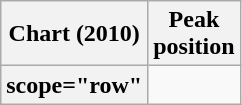<table class="wikitable sortable plainrowheaders" style="text-align:center">
<tr>
<th scope="col">Chart (2010)</th>
<th scope="col">Peak<br>position</th>
</tr>
<tr>
<th>scope="row"</th>
</tr>
</table>
